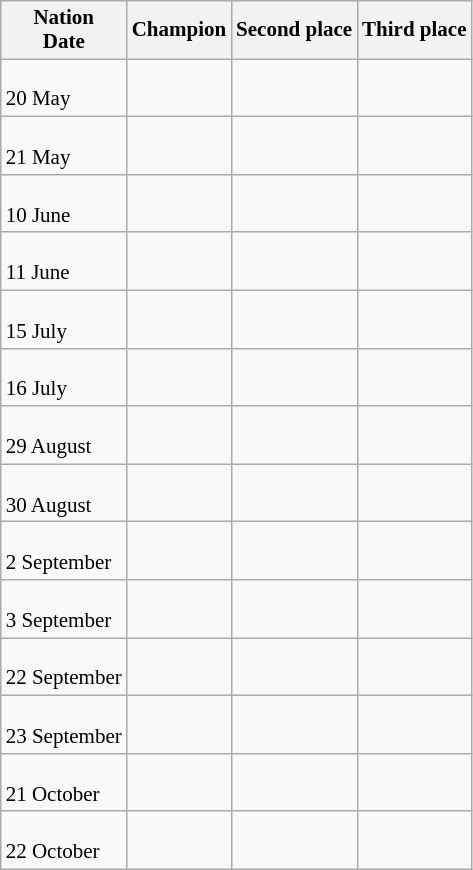<table class=wikitable style="font-size:14px">
<tr>
<th>Nation <br> Date</th>
<th>Champion</th>
<th>Second place</th>
<th>Third place</th>
</tr>
<tr>
<td rowspan=> <br> 20 May</td>
<td><br></td>
<td><br></td>
<td><br></td>
</tr>
<tr>
<td rowspan=> <br> 21 May</td>
<td><br></td>
<td><br></td>
<td><br></td>
</tr>
<tr>
<td rowspan=> <br> 10 June</td>
<td><br></td>
<td><br></td>
<td><br></td>
</tr>
<tr>
<td rowspan=> <br> 11 June</td>
<td><br></td>
<td><br></td>
<td><br></td>
</tr>
<tr>
<td rowspan=> <br> 15 July</td>
<td><br></td>
<td><br></td>
<td><br></td>
</tr>
<tr>
<td rowspan=> <br> 16 July</td>
<td><br></td>
<td><br></td>
<td><br></td>
</tr>
<tr>
<td rowspan=> <br> 29 August</td>
<td><br></td>
<td><br></td>
<td><br></td>
</tr>
<tr>
<td rowspan=> <br> 30 August</td>
<td><br></td>
<td><br></td>
<td><br></td>
</tr>
<tr>
<td rowspan=> <br> 2 September</td>
<td><br></td>
<td><br></td>
<td><br></td>
</tr>
<tr>
<td rowspan=> <br> 3 September</td>
<td><br></td>
<td><br></td>
<td><br></td>
</tr>
<tr>
<td rowspan=> <br> 22 September</td>
<td><br></td>
<td><br></td>
<td><br></td>
</tr>
<tr>
<td rowspan=> <br> 23 September</td>
<td><br></td>
<td><br></td>
<td><br></td>
</tr>
<tr>
<td rowspan=> <br> 21 October</td>
<td><br></td>
<td><br></td>
<td><br></td>
</tr>
<tr>
<td rowspan=> <br> 22 October</td>
<td></td>
<td></td>
<td></td>
</tr>
</table>
